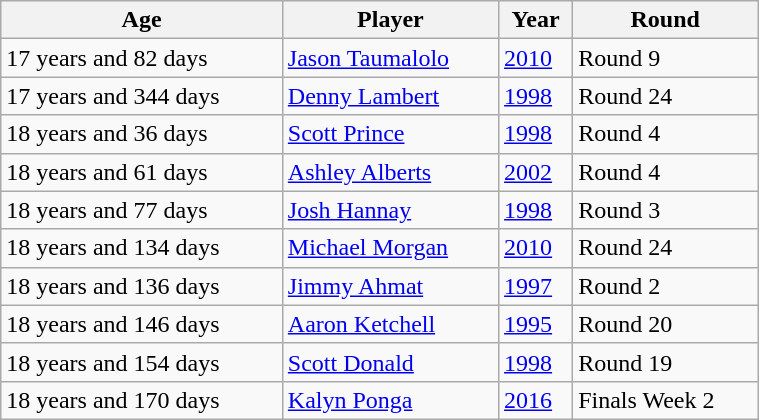<table class="wikitable" style="width:40%;">
<tr>
<th>Age</th>
<th>Player</th>
<th>Year</th>
<th>Round</th>
</tr>
<tr>
<td>17 years and 82 days</td>
<td><a href='#'>Jason Taumalolo</a></td>
<td><a href='#'>2010</a></td>
<td>Round 9</td>
</tr>
<tr>
<td>17 years and 344 days</td>
<td><a href='#'>Denny Lambert</a></td>
<td><a href='#'>1998</a></td>
<td>Round 24</td>
</tr>
<tr>
<td>18 years and 36 days</td>
<td><a href='#'>Scott Prince</a></td>
<td><a href='#'>1998</a></td>
<td>Round 4</td>
</tr>
<tr>
<td>18 years and 61 days</td>
<td><a href='#'>Ashley Alberts</a></td>
<td><a href='#'>2002</a></td>
<td>Round 4</td>
</tr>
<tr>
<td>18 years and 77 days</td>
<td><a href='#'>Josh Hannay</a></td>
<td><a href='#'>1998</a></td>
<td>Round 3</td>
</tr>
<tr>
<td>18 years and 134 days</td>
<td><a href='#'>Michael Morgan</a></td>
<td><a href='#'>2010</a></td>
<td>Round 24</td>
</tr>
<tr>
<td>18 years and 136 days</td>
<td><a href='#'>Jimmy Ahmat</a></td>
<td><a href='#'>1997</a></td>
<td>Round 2</td>
</tr>
<tr>
<td>18 years and 146 days</td>
<td><a href='#'>Aaron Ketchell</a></td>
<td><a href='#'>1995</a></td>
<td>Round 20</td>
</tr>
<tr>
<td>18 years and 154 days</td>
<td><a href='#'>Scott Donald</a></td>
<td><a href='#'>1998</a></td>
<td>Round 19</td>
</tr>
<tr>
<td>18 years and 170 days</td>
<td><a href='#'>Kalyn Ponga</a></td>
<td><a href='#'>2016</a></td>
<td>Finals Week 2</td>
</tr>
</table>
